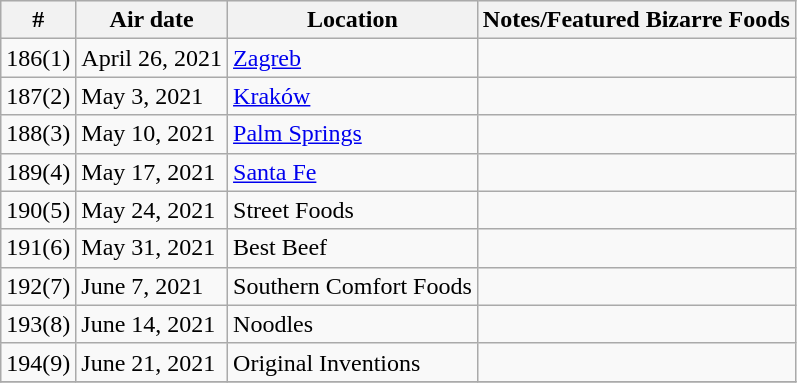<table class="wikitable">
<tr style="background:#EFEFEF">
<th>#</th>
<th>Air date</th>
<th>Location</th>
<th>Notes/Featured Bizarre Foods</th>
</tr>
<tr>
<td>186(1)</td>
<td>April 26, 2021</td>
<td><a href='#'>Zagreb</a></td>
<td></td>
</tr>
<tr>
<td>187(2)</td>
<td>May 3, 2021</td>
<td><a href='#'>Kraków</a></td>
<td></td>
</tr>
<tr>
<td>188(3)</td>
<td>May 10, 2021</td>
<td><a href='#'>Palm Springs</a></td>
<td></td>
</tr>
<tr>
<td>189(4)</td>
<td>May 17, 2021</td>
<td><a href='#'>Santa Fe</a></td>
<td></td>
</tr>
<tr>
<td>190(5)</td>
<td>May 24, 2021</td>
<td>Street Foods</td>
<td></td>
</tr>
<tr>
<td>191(6)</td>
<td>May 31, 2021</td>
<td>Best Beef</td>
<td></td>
</tr>
<tr>
<td>192(7)</td>
<td>June 7, 2021</td>
<td>Southern Comfort Foods</td>
<td></td>
</tr>
<tr>
<td>193(8)</td>
<td>June 14, 2021</td>
<td>Noodles</td>
<td></td>
</tr>
<tr>
<td>194(9)</td>
<td>June 21, 2021</td>
<td>Original Inventions</td>
<td></td>
</tr>
<tr>
</tr>
</table>
